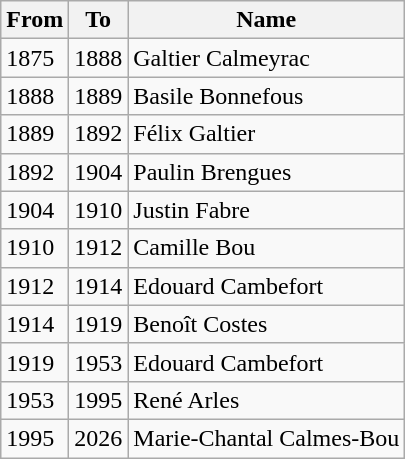<table class="wikitable">
<tr>
<th>From</th>
<th>To</th>
<th>Name</th>
</tr>
<tr>
<td>1875</td>
<td>1888</td>
<td>Galtier Calmeyrac</td>
</tr>
<tr>
<td>1888</td>
<td>1889</td>
<td>Basile Bonnefous</td>
</tr>
<tr>
<td>1889</td>
<td>1892</td>
<td>Félix Galtier</td>
</tr>
<tr>
<td>1892</td>
<td>1904</td>
<td>Paulin Brengues</td>
</tr>
<tr>
<td>1904</td>
<td>1910</td>
<td>Justin Fabre</td>
</tr>
<tr>
<td>1910</td>
<td>1912</td>
<td>Camille Bou</td>
</tr>
<tr>
<td>1912</td>
<td>1914</td>
<td>Edouard Cambefort</td>
</tr>
<tr>
<td>1914</td>
<td>1919</td>
<td>Benoît Costes</td>
</tr>
<tr>
<td>1919</td>
<td>1953</td>
<td>Edouard Cambefort</td>
</tr>
<tr>
<td>1953</td>
<td>1995</td>
<td>René Arles</td>
</tr>
<tr>
<td>1995</td>
<td>2026</td>
<td>Marie-Chantal Calmes-Bou</td>
</tr>
</table>
